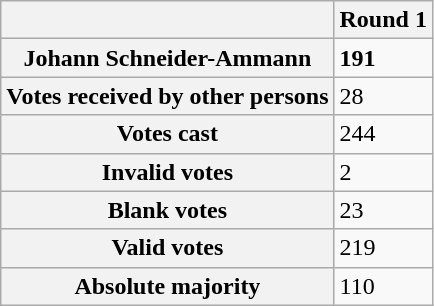<table class="wikitable">
<tr>
<th></th>
<th>Round 1</th>
</tr>
<tr>
<th>Johann Schneider-Ammann</th>
<td><strong>191</strong></td>
</tr>
<tr>
<th>Votes received by other persons</th>
<td>28</td>
</tr>
<tr>
<th>Votes cast</th>
<td>244</td>
</tr>
<tr>
<th>Invalid votes</th>
<td>2</td>
</tr>
<tr>
<th>Blank votes</th>
<td>23</td>
</tr>
<tr>
<th>Valid votes</th>
<td>219</td>
</tr>
<tr>
<th>Absolute majority</th>
<td>110</td>
</tr>
</table>
